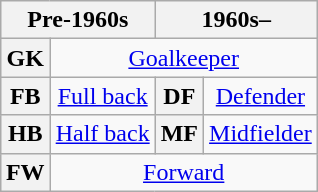<table class="wikitable plainrowheaders" style="text-align: center;margin-left:1em;float:right">
<tr>
<th colspan="2" scope="col">Pre-1960s</th>
<th colspan="2" scope="col">1960s–</th>
</tr>
<tr>
<th>GK</th>
<td colspan="3"><a href='#'>Goalkeeper</a></td>
</tr>
<tr>
<th>FB</th>
<td><a href='#'>Full back</a></td>
<th>DF</th>
<td><a href='#'>Defender</a></td>
</tr>
<tr>
<th>HB</th>
<td><a href='#'>Half back</a></td>
<th>MF</th>
<td><a href='#'>Midfielder</a></td>
</tr>
<tr>
<th>FW</th>
<td colspan="3"><a href='#'>Forward</a></td>
</tr>
</table>
